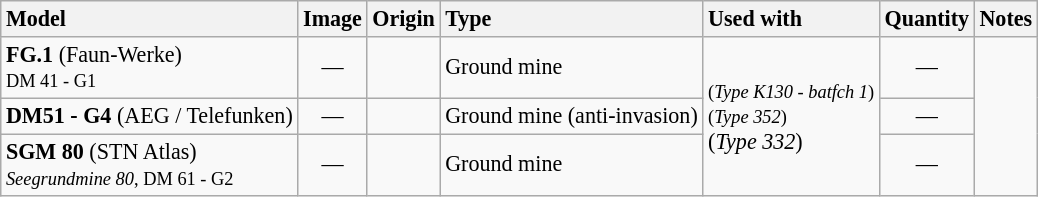<table class="wikitable" style="font-size: 92%;">
<tr>
<th style="text-align: left">Model</th>
<th style="text-align: left">Image</th>
<th style="text-align: left">Origin</th>
<th style="text-align: left">Type</th>
<th style="text-align: left">Used with</th>
<th style="text-align: left">Quantity</th>
<th style="text-align: left">Notes</th>
</tr>
<tr>
<td><strong>FG.1</strong> (Faun-Werke)<br><small>DM 41 - G1</small></td>
<td style="text-align: center">—</td>
<td></td>
<td>Ground mine</td>
<td rowspan="3"> <small>(<em>Type K130 - batfch 1</em>)</small><br> <small>(<em>Type 352</em>)</small><br> (<em>Type 332</em>)</td>
<td style="text-align: center">—</td>
<td rowspan="3"></td>
</tr>
<tr>
<td><strong>DM51 - G4</strong> (AEG / Telefunken)</td>
<td style="text-align: center">—</td>
<td><br></td>
<td>Ground mine (anti-invasion)</td>
<td style="text-align: center">—</td>
</tr>
<tr>
<td><strong>SGM 80</strong> (STN Atlas)<br><small><em>Seegrundmine 80</em>, DM 61 - G2</small></td>
<td style="text-align: center">—</td>
<td></td>
<td>Ground mine</td>
<td style="text-align: center">—</td>
</tr>
</table>
